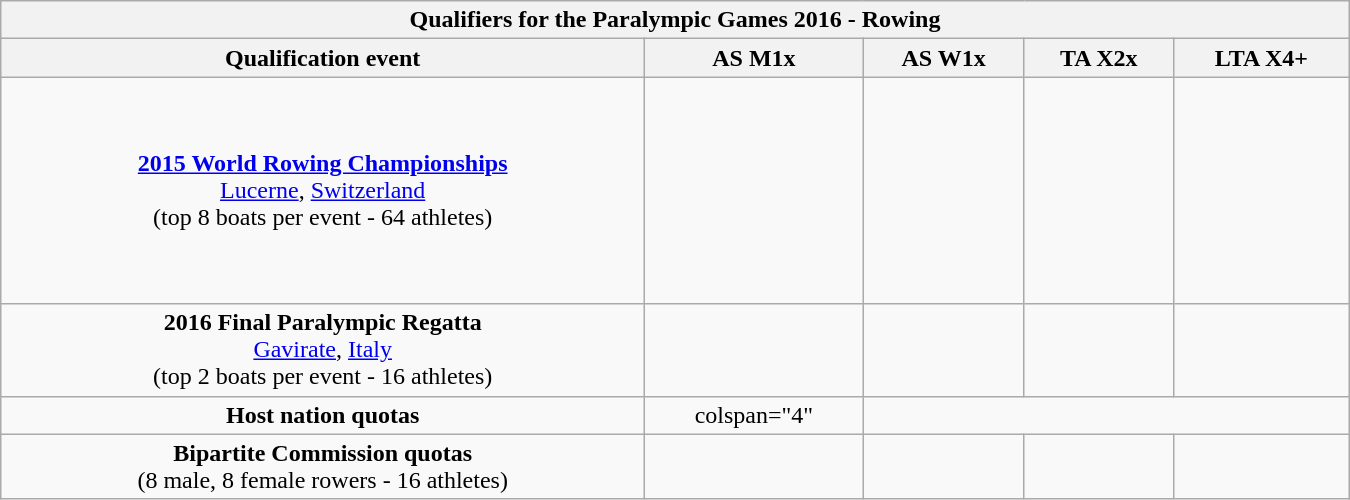<table class="wikitable"  style="width:900px; text-align:center;">
<tr>
<th colspan="5">Qualifiers for the Paralympic Games 2016 - Rowing</th>
</tr>
<tr>
<th><strong>Qualification event</strong></th>
<th><strong>AS M1x</strong></th>
<th><strong>AS W1x</strong></th>
<th><strong>TA X2x</strong></th>
<th><strong>LTA X4+</strong></th>
</tr>
<tr>
<td><strong><a href='#'>2015 World Rowing Championships</a></strong><br><a href='#'>Lucerne</a>, <a href='#'>Switzerland</a><br> (top 8 boats per event - 64 athletes)</td>
<td align="left"><br> <br> <br> <s></s><br> <br> <br> <br> <br></td>
<td align="left"><br> <br> <br> <br> <br> <br> <br> <br></td>
<td align="left"><br> <br> <br> <br> <br> <br> <br> <br></td>
<td align="left"><br> <br> <br> <br> <br> <br> <br> <br></td>
</tr>
<tr>
<td><strong>2016 Final Paralympic Regatta</strong><br><a href='#'>Gavirate</a>, <a href='#'>Italy</a><br>(top 2 boats per event - 16 athletes)</td>
<td align="left"><br> <br> <br></td>
<td align="left"><br> <br></td>
<td align="left"><br> <s></s><br> <br></td>
<td align="left"><br> <br></td>
</tr>
<tr>
<td><strong>Host nation quotas</strong> <br></td>
<td>colspan="4" </td>
</tr>
<tr>
<td><strong>Bipartite Commission quotas</strong><br>(8 male, 8 female rowers - 16 athletes)</td>
<td align="left"><br></td>
<td align="left"><br></td>
<td align="left"><br></td>
<td align="left"><br></td>
</tr>
</table>
